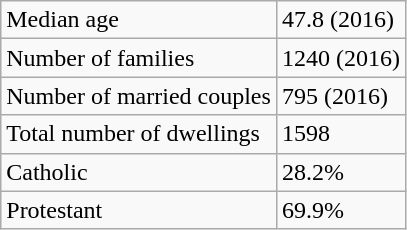<table class="wikitable">
<tr>
<td>Median age</td>
<td>47.8 (2016)</td>
</tr>
<tr>
<td>Number of families</td>
<td>1240 (2016)</td>
</tr>
<tr>
<td>Number of married couples</td>
<td>795 (2016)</td>
</tr>
<tr>
<td>Total number of dwellings</td>
<td>1598</td>
</tr>
<tr>
<td>Catholic</td>
<td>28.2%</td>
</tr>
<tr>
<td>Protestant</td>
<td>69.9%</td>
</tr>
</table>
